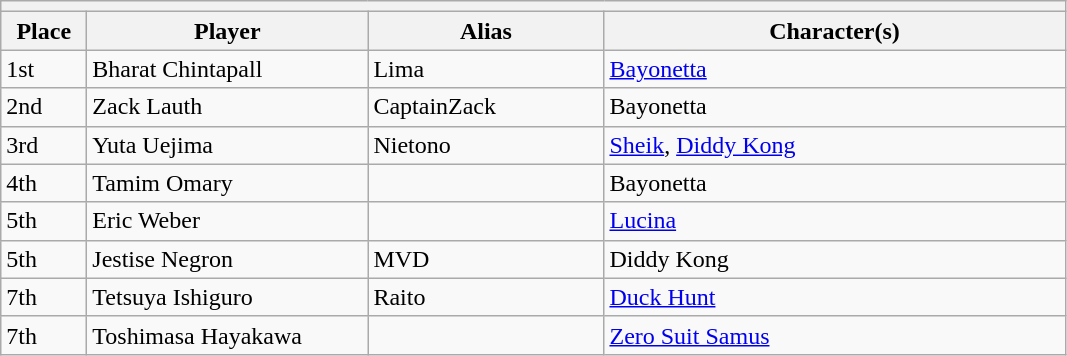<table class="wikitable">
<tr>
<th colspan=4></th>
</tr>
<tr>
<th style="width:50px;">Place</th>
<th style="width:180px;">Player</th>
<th style="width:150px;">Alias</th>
<th style="width:300px;">Character(s)</th>
</tr>
<tr>
<td>1st</td>
<td> Bharat Chintapall</td>
<td>Lima</td>
<td><a href='#'>Bayonetta</a></td>
</tr>
<tr>
<td>2nd</td>
<td> Zack Lauth</td>
<td>CaptainZack</td>
<td>Bayonetta</td>
</tr>
<tr>
<td>3rd</td>
<td> Yuta Uejima</td>
<td>Nietono</td>
<td><a href='#'>Sheik</a>, <a href='#'>Diddy Kong</a></td>
</tr>
<tr>
<td>4th</td>
<td> Tamim Omary</td>
<td></td>
<td>Bayonetta</td>
</tr>
<tr>
<td>5th</td>
<td> Eric Weber</td>
<td></td>
<td><a href='#'>Lucina</a></td>
</tr>
<tr>
<td>5th</td>
<td> Jestise Negron</td>
<td>MVD</td>
<td>Diddy Kong</td>
</tr>
<tr>
<td>7th</td>
<td> Tetsuya Ishiguro</td>
<td>Raito</td>
<td><a href='#'>Duck Hunt</a></td>
</tr>
<tr>
<td>7th</td>
<td> Toshimasa Hayakawa</td>
<td></td>
<td><a href='#'>Zero Suit Samus</a></td>
</tr>
</table>
